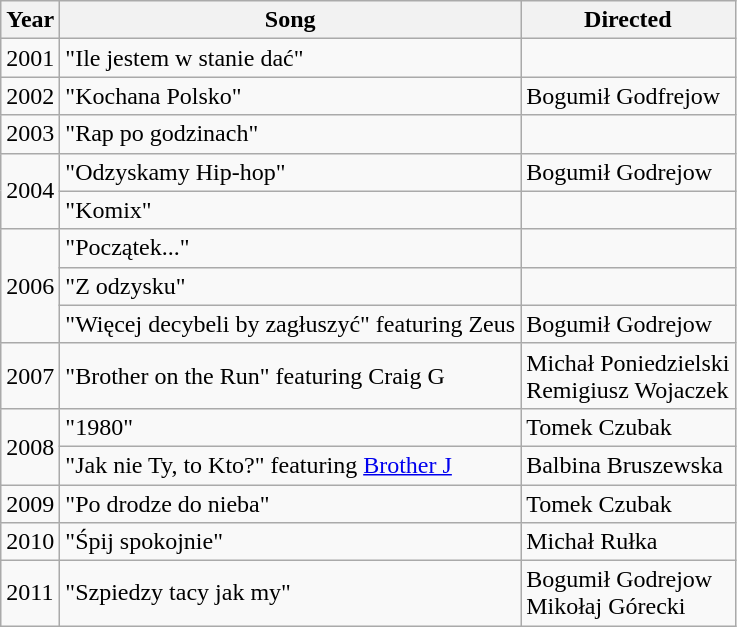<table class="wikitable">
<tr>
<th>Year</th>
<th>Song</th>
<th>Directed</th>
</tr>
<tr>
<td>2001</td>
<td>"Ile jestem w stanie dać"</td>
<td></td>
</tr>
<tr>
<td>2002</td>
<td>"Kochana Polsko"</td>
<td>Bogumił Godfrejow</td>
</tr>
<tr>
<td>2003</td>
<td>"Rap po godzinach"</td>
<td></td>
</tr>
<tr>
<td rowspan="2">2004</td>
<td>"Odzyskamy Hip-hop"</td>
<td>Bogumił Godrejow</td>
</tr>
<tr>
<td>"Komix"</td>
<td></td>
</tr>
<tr>
<td rowspan="3">2006</td>
<td>"Początek..."</td>
<td></td>
</tr>
<tr>
<td>"Z odzysku"</td>
<td></td>
</tr>
<tr>
<td>"Więcej decybeli by zagłuszyć" featuring Zeus</td>
<td>Bogumił Godrejow</td>
</tr>
<tr>
<td>2007</td>
<td>"Brother on the Run" featuring Craig G</td>
<td>Michał Poniedzielski<br> Remigiusz Wojaczek</td>
</tr>
<tr>
<td rowspan="2">2008</td>
<td>"1980"</td>
<td>Tomek Czubak</td>
</tr>
<tr>
<td>"Jak nie Ty, to Kto?" featuring <a href='#'>Brother J</a></td>
<td>Balbina Bruszewska</td>
</tr>
<tr>
<td>2009</td>
<td>"Po drodze do nieba"</td>
<td>Tomek Czubak</td>
</tr>
<tr>
<td>2010</td>
<td>"Śpij spokojnie"</td>
<td>Michał Rułka</td>
</tr>
<tr>
<td>2011</td>
<td>"Szpiedzy tacy jak my"</td>
<td>Bogumił Godrejow<br> Mikołaj Górecki</td>
</tr>
</table>
